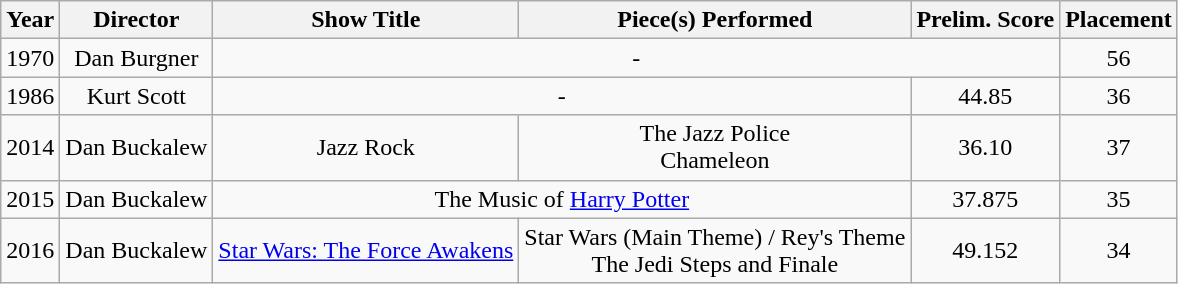<table class="wikitable sortable collapsible" style="text-align: center">
<tr>
<th>Year</th>
<th>Director</th>
<th>Show Title</th>
<th>Piece(s) Performed</th>
<th>Prelim. Score</th>
<th>Placement</th>
</tr>
<tr>
<td>1970</td>
<td>Dan Burgner</td>
<td colspan=3>-</td>
<td>56</td>
</tr>
<tr>
<td>1986</td>
<td>Kurt Scott</td>
<td colspan=2>-</td>
<td>44.85</td>
<td>36</td>
</tr>
<tr>
<td>2014</td>
<td>Dan Buckalew</td>
<td>Jazz Rock</td>
<td>The Jazz Police<br>Chameleon</td>
<td>36.10</td>
<td>37</td>
</tr>
<tr>
<td>2015</td>
<td>Dan Buckalew</td>
<td colspan=2>The Music of <a href='#'>Harry Potter</a></td>
<td>37.875</td>
<td>35</td>
</tr>
<tr>
<td>2016</td>
<td>Dan Buckalew</td>
<td><a href='#'>Star Wars: The Force Awakens</a></td>
<td>Star Wars (Main Theme) / Rey's Theme<br>The Jedi Steps and Finale</td>
<td>49.152</td>
<td>34</td>
</tr>
</table>
